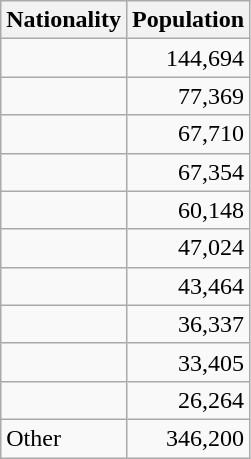<table class="wikitable floatright">
<tr>
<th>Nationality</th>
<th>Population</th>
</tr>
<tr>
<td></td>
<td align = "right">144,694</td>
</tr>
<tr>
<td></td>
<td align = "right">77,369</td>
</tr>
<tr>
<td></td>
<td align="right">67,710</td>
</tr>
<tr>
<td></td>
<td align = "right">67,354</td>
</tr>
<tr>
<td></td>
<td align="right">60,148</td>
</tr>
<tr>
<td></td>
<td align="right">47,024</td>
</tr>
<tr>
<td></td>
<td align = "right">43,464</td>
</tr>
<tr>
<td></td>
<td align="right">36,337</td>
</tr>
<tr>
<td></td>
<td align="right">33,405</td>
</tr>
<tr>
<td></td>
<td align = right>26,264</td>
</tr>
<tr>
<td>Other</td>
<td align = right>346,200</td>
</tr>
</table>
